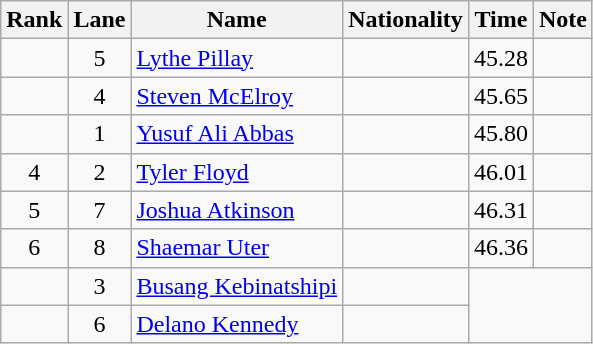<table class="wikitable sortable" style="text-align:center">
<tr>
<th>Rank</th>
<th>Lane</th>
<th>Name</th>
<th>Nationality</th>
<th>Time</th>
<th>Note</th>
</tr>
<tr>
<td></td>
<td>5</td>
<td align=left><a href='#'>Lythe Pillay</a></td>
<td align=left></td>
<td>45.28</td>
<td></td>
</tr>
<tr>
<td></td>
<td>4</td>
<td align=left><a href='#'>Steven McElroy</a></td>
<td align=left></td>
<td>45.65</td>
<td></td>
</tr>
<tr>
<td></td>
<td>1</td>
<td align=left><a href='#'>Yusuf Ali Abbas</a></td>
<td align=left></td>
<td>45.80</td>
<td></td>
</tr>
<tr>
<td>4</td>
<td>2</td>
<td align=left><a href='#'>Tyler Floyd</a></td>
<td align=left></td>
<td>46.01</td>
<td></td>
</tr>
<tr>
<td>5</td>
<td>7</td>
<td align=left><a href='#'>Joshua Atkinson</a></td>
<td align=left></td>
<td>46.31</td>
<td></td>
</tr>
<tr>
<td>6</td>
<td>8</td>
<td align=left><a href='#'>Shaemar Uter</a></td>
<td align=left></td>
<td>46.36</td>
<td></td>
</tr>
<tr>
<td></td>
<td>3</td>
<td align=left><a href='#'>Busang Kebinatshipi</a></td>
<td align=left></td>
<td colspan=2 rowspan=2></td>
</tr>
<tr>
<td></td>
<td>6</td>
<td align=left><a href='#'>Delano Kennedy</a></td>
<td align=left></td>
</tr>
</table>
